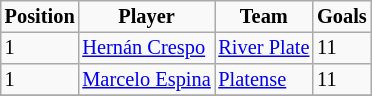<table border="2" cellpadding="2" cellspacing="0" style="margin: 0; background: #f9f9f9; border: 1px #aaa solid; border-collapse: collapse; font-size: 85%;">
<tr>
<th>Position</th>
<th>Player</th>
<th>Team</th>
<th>Goals</th>
</tr>
<tr>
<td>1</td>
<td><a href='#'>Hernán Crespo</a></td>
<td><a href='#'>River Plate</a></td>
<td>11</td>
</tr>
<tr>
<td>1</td>
<td><a href='#'>Marcelo Espina</a></td>
<td><a href='#'>Platense</a></td>
<td>11</td>
</tr>
<tr>
</tr>
</table>
